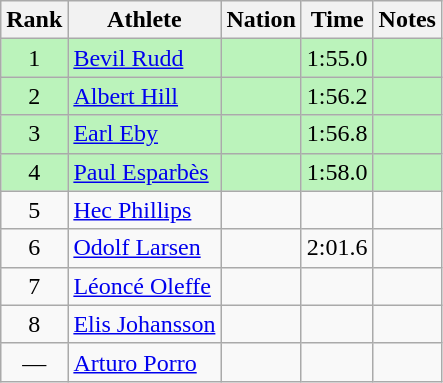<table class="wikitable sortable" style="text-align:center">
<tr>
<th>Rank</th>
<th>Athlete</th>
<th>Nation</th>
<th>Time</th>
<th>Notes</th>
</tr>
<tr bgcolor=bbf3bb>
<td>1</td>
<td align=left><a href='#'>Bevil Rudd</a></td>
<td align=left></td>
<td>1:55.0</td>
<td></td>
</tr>
<tr bgcolor=bbf3bb>
<td>2</td>
<td align=left><a href='#'>Albert Hill</a></td>
<td align=left></td>
<td>1:56.2</td>
<td></td>
</tr>
<tr bgcolor=bbf3bb>
<td>3</td>
<td align=left><a href='#'>Earl Eby</a></td>
<td align=left></td>
<td>1:56.8</td>
<td></td>
</tr>
<tr bgcolor=bbf3bb>
<td>4</td>
<td align=left><a href='#'>Paul Esparbès</a></td>
<td align=left></td>
<td>1:58.0</td>
<td></td>
</tr>
<tr>
<td>5</td>
<td align=left><a href='#'>Hec Phillips</a></td>
<td align=left></td>
<td data-sort-value=5:00.0></td>
<td></td>
</tr>
<tr>
<td>6</td>
<td align=left><a href='#'>Odolf Larsen</a></td>
<td align=left></td>
<td data-sort-value=6:00.0>2:01.6</td>
<td></td>
</tr>
<tr>
<td>7</td>
<td align=left><a href='#'>Léoncé Oleffe</a></td>
<td align=left></td>
<td data-sort-value=4:00.0></td>
<td></td>
</tr>
<tr>
<td>8</td>
<td align=left><a href='#'>Elis Johansson</a></td>
<td align=left></td>
<td data-sort-value=2:00.0></td>
<td></td>
</tr>
<tr>
<td>—</td>
<td align="left"><a href='#'>Arturo Porro</a></td>
<td align=left></td>
<td data-sort-value=3:00.0></td>
<td></td>
</tr>
</table>
